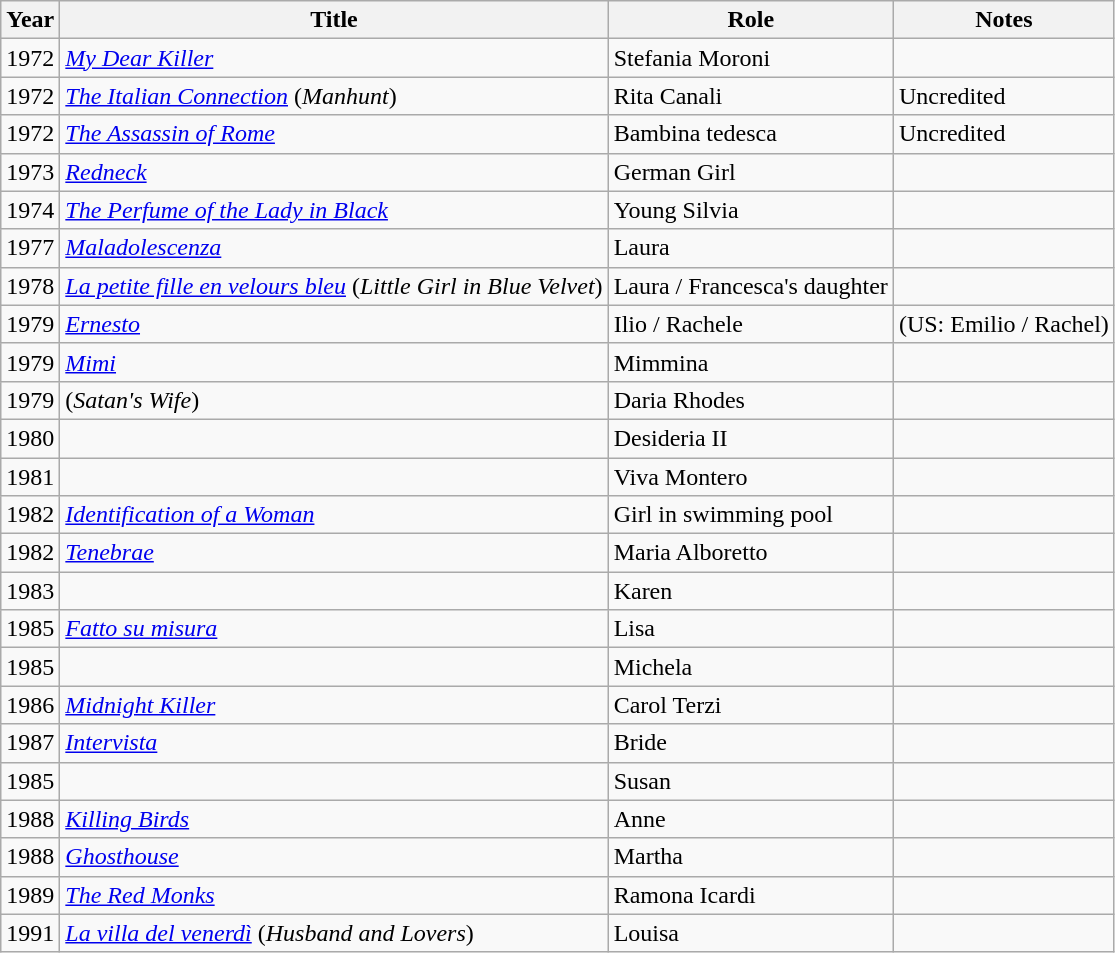<table class="wikitable">
<tr>
<th>Year</th>
<th>Title</th>
<th>Role</th>
<th>Notes</th>
</tr>
<tr>
<td>1972</td>
<td><em><a href='#'>My Dear Killer</a></em></td>
<td>Stefania Moroni</td>
<td></td>
</tr>
<tr>
<td>1972</td>
<td><em><a href='#'>The Italian Connection</a></em> (<em>Manhunt</em>)</td>
<td>Rita Canali</td>
<td>Uncredited</td>
</tr>
<tr>
<td>1972</td>
<td><em><a href='#'>The Assassin of Rome</a></em></td>
<td>Bambina tedesca</td>
<td>Uncredited</td>
</tr>
<tr>
<td>1973</td>
<td><em><a href='#'>Redneck</a></em></td>
<td>German Girl</td>
<td></td>
</tr>
<tr>
<td>1974</td>
<td><em><a href='#'>The Perfume of the Lady in Black</a></em></td>
<td>Young Silvia</td>
<td></td>
</tr>
<tr>
<td>1977</td>
<td><em><a href='#'>Maladolescenza</a></em></td>
<td>Laura</td>
<td></td>
</tr>
<tr>
<td>1978</td>
<td><em><a href='#'>La petite fille en velours bleu</a></em> (<em>Little Girl in Blue Velvet</em>)</td>
<td>Laura / Francesca's daughter</td>
<td></td>
</tr>
<tr>
<td>1979</td>
<td><em><a href='#'>Ernesto</a></em></td>
<td>Ilio / Rachele</td>
<td>(US: Emilio / Rachel)</td>
</tr>
<tr>
<td>1979</td>
<td><em><a href='#'>Mimi</a></em></td>
<td>Mimmina</td>
<td></td>
</tr>
<tr>
<td>1979</td>
<td><em></em> (<em>Satan's Wife</em>)</td>
<td>Daria Rhodes</td>
<td></td>
</tr>
<tr>
<td>1980</td>
<td><em></em></td>
<td>Desideria II</td>
<td></td>
</tr>
<tr>
<td>1981</td>
<td><em></em></td>
<td>Viva Montero</td>
<td></td>
</tr>
<tr>
<td>1982</td>
<td><em><a href='#'>Identification of a Woman</a></em></td>
<td>Girl in swimming pool</td>
<td></td>
</tr>
<tr>
<td>1982</td>
<td><em><a href='#'>Tenebrae</a></em></td>
<td>Maria Alboretto</td>
<td></td>
</tr>
<tr>
<td>1983</td>
<td><em></em></td>
<td>Karen</td>
<td></td>
</tr>
<tr>
<td>1985</td>
<td><em><a href='#'>Fatto su misura</a></em></td>
<td>Lisa</td>
<td></td>
</tr>
<tr>
<td>1985</td>
<td><em></em></td>
<td>Michela</td>
<td></td>
</tr>
<tr>
<td>1986</td>
<td><em><a href='#'>Midnight Killer</a></em></td>
<td>Carol Terzi</td>
<td></td>
</tr>
<tr>
<td>1987</td>
<td><em><a href='#'>Intervista</a></em></td>
<td>Bride</td>
<td></td>
</tr>
<tr>
<td>1985</td>
<td><em></em></td>
<td>Susan</td>
<td></td>
</tr>
<tr>
<td>1988</td>
<td><em><a href='#'>Killing Birds</a></em></td>
<td>Anne</td>
<td></td>
</tr>
<tr>
<td>1988</td>
<td><em><a href='#'>Ghosthouse</a></em></td>
<td>Martha</td>
<td></td>
</tr>
<tr>
<td>1989</td>
<td><em><a href='#'>The Red Monks</a></em></td>
<td>Ramona Icardi</td>
<td></td>
</tr>
<tr>
<td>1991</td>
<td><em><a href='#'>La villa del venerdì</a></em> (<em>Husband and Lovers</em>)</td>
<td>Louisa</td>
<td></td>
</tr>
</table>
